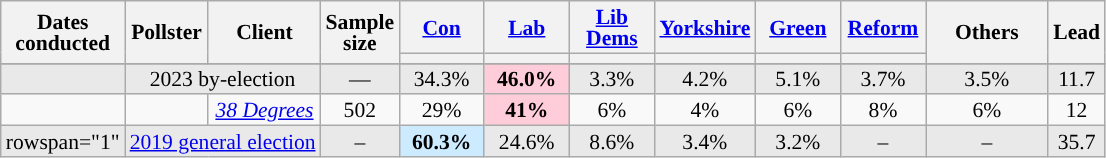<table class="wikitable sortable tpl-blanktable" style="text-align:center; line-height:14px; font-size:90%;">
<tr>
<th rowspan="2">Dates<br>conducted</th>
<th rowspan="2">Pollster</th>
<th rowspan="2">Client</th>
<th rowspan="2" data-sort-type="number">Sample<br>size</th>
<th class="unsortable" style="width:50px;"><a href='#'>Con</a></th>
<th class="unsortable" style="width:50px;"><a href='#'>Lab</a></th>
<th class="unsortable" style="width:50px;"><a href='#'>Lib Dems</a></th>
<th class="unsortable" style="width:50px;"><a href='#'>Yorkshire</a></th>
<th class="unsortable" style="width:50px;"><a href='#'>Green</a></th>
<th class="unsortable" style="width:50px;"><a href='#'>Reform</a></th>
<th rowspan="2" class="unsortable" style="width:75px;">Others</th>
<th rowspan="2" data-sort-type="number">Lead</th>
</tr>
<tr>
<th data-sort-type="number" style="background:"></th>
<th data-sort-type="number" style="background:"></th>
<th data-sort-type="number" style="background:"></th>
<th data-sort-type="number" style="background:"></th>
<th data-sort-type="number" style="background:"></th>
<th data-sort-type="number" style="background:"></th>
</tr>
<tr>
</tr>
<tr style="background:#E9E9E9;">
<td></td>
<td colspan="2" rowspan="1">2023 by-election</td>
<td>—</td>
<td>34.3%</td>
<td style="background:#FFCCD9;color:black"><strong>46.0%</strong></td>
<td>3.3%</td>
<td>4.2%</td>
<td>5.1%</td>
<td>3.7%</td>
<td>3.5%</td>
<td style="background:">11.7</td>
</tr>
<tr>
<td></td>
<td></td>
<td><em><a href='#'>38 Degrees</a></em></td>
<td>502</td>
<td>29%</td>
<td style="background:#FFCCD9;color:black"><strong>41%</strong></td>
<td>6%</td>
<td>4%</td>
<td>6%</td>
<td>8%</td>
<td>6%</td>
<td style="background:">12</td>
</tr>
<tr style="background:#E9E9E9;">
<td>rowspan="1" </td>
<td colspan="2" rowspan="1"><a href='#'>2019 general election</a></td>
<td>–</td>
<td style="background:#CCEBFF;"><strong>60.3%</strong></td>
<td>24.6%</td>
<td>8.6%</td>
<td>3.4%</td>
<td>3.2%</td>
<td>–</td>
<td>–</td>
<td style="background:">35.7</td>
</tr>
</table>
